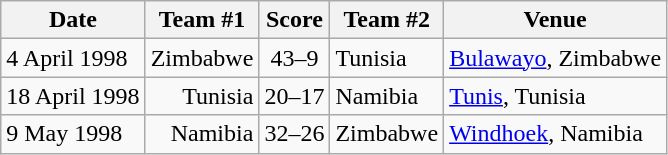<table class="wikitable">
<tr>
<th>Date</th>
<th>Team #1</th>
<th>Score</th>
<th>Team #2</th>
<th>Venue</th>
</tr>
<tr>
<td>4 April 1998</td>
<td align="right">Zimbabwe</td>
<td align="center">43–9</td>
<td>Tunisia</td>
<td><a href='#'>Bulawayo</a>, Zimbabwe</td>
</tr>
<tr>
<td>18 April 1998</td>
<td align="right">Tunisia</td>
<td align="center">20–17</td>
<td>Namibia</td>
<td><a href='#'>Tunis</a>, Tunisia</td>
</tr>
<tr>
<td>9 May 1998</td>
<td align="right">Namibia</td>
<td align="center">32–26</td>
<td>Zimbabwe</td>
<td><a href='#'>Windhoek</a>, Namibia</td>
</tr>
</table>
